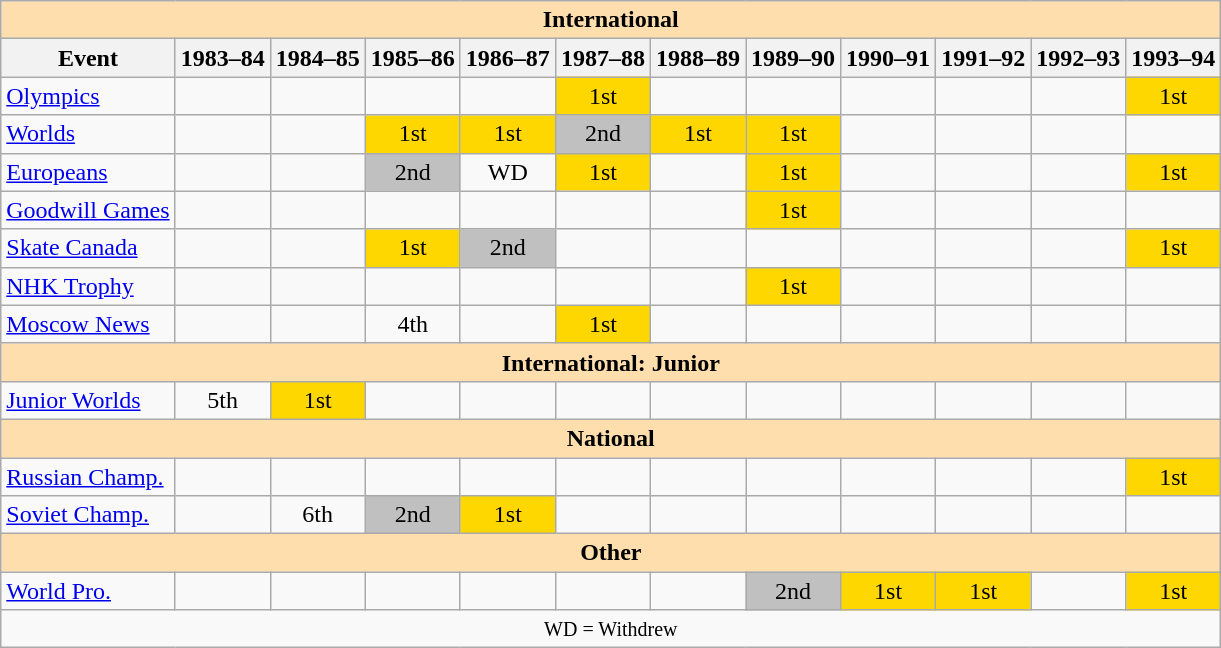<table class="wikitable" style="text-align:center">
<tr>
<th style="background-color: #ffdead; " colspan=12 align=center><strong>International</strong></th>
</tr>
<tr>
<th>Event</th>
<th>1983–84</th>
<th>1984–85</th>
<th>1985–86</th>
<th>1986–87</th>
<th>1987–88</th>
<th>1988–89</th>
<th>1989–90</th>
<th>1990–91</th>
<th>1991–92</th>
<th>1992–93</th>
<th>1993–94</th>
</tr>
<tr>
<td align=left><a href='#'>Olympics</a></td>
<td></td>
<td></td>
<td></td>
<td></td>
<td bgcolor=gold>1st</td>
<td></td>
<td></td>
<td></td>
<td></td>
<td></td>
<td bgcolor=gold>1st</td>
</tr>
<tr>
<td align=left><a href='#'>Worlds</a></td>
<td></td>
<td></td>
<td bgcolor=gold>1st</td>
<td bgcolor=gold>1st</td>
<td bgcolor=silver>2nd</td>
<td bgcolor=gold>1st</td>
<td bgcolor=gold>1st</td>
<td></td>
<td></td>
<td></td>
<td></td>
</tr>
<tr>
<td align=left><a href='#'>Europeans</a></td>
<td></td>
<td></td>
<td bgcolor=silver>2nd</td>
<td>WD</td>
<td bgcolor=gold>1st</td>
<td></td>
<td bgcolor=gold>1st</td>
<td></td>
<td></td>
<td></td>
<td bgcolor=gold>1st</td>
</tr>
<tr>
<td align=left><a href='#'>Goodwill Games</a></td>
<td></td>
<td></td>
<td></td>
<td></td>
<td></td>
<td></td>
<td bgcolor=gold>1st</td>
<td></td>
<td></td>
<td></td>
<td></td>
</tr>
<tr>
<td align=left><a href='#'>Skate Canada</a></td>
<td></td>
<td></td>
<td bgcolor=gold>1st</td>
<td bgcolor=silver>2nd</td>
<td></td>
<td></td>
<td></td>
<td></td>
<td></td>
<td></td>
<td bgcolor=gold>1st</td>
</tr>
<tr>
<td align=left><a href='#'>NHK Trophy</a></td>
<td></td>
<td></td>
<td></td>
<td></td>
<td></td>
<td></td>
<td bgcolor=gold>1st</td>
<td></td>
<td></td>
<td></td>
<td></td>
</tr>
<tr>
<td align=left><a href='#'>Moscow News</a></td>
<td></td>
<td></td>
<td>4th</td>
<td></td>
<td bgcolor=gold>1st</td>
<td></td>
<td></td>
<td></td>
<td></td>
<td></td>
<td></td>
</tr>
<tr>
<th style="background-color: #ffdead; " colspan=12 align=center><strong>International: Junior</strong></th>
</tr>
<tr>
<td align=left><a href='#'>Junior Worlds</a></td>
<td>5th</td>
<td bgcolor=gold>1st</td>
<td></td>
<td></td>
<td></td>
<td></td>
<td></td>
<td></td>
<td></td>
<td></td>
<td></td>
</tr>
<tr>
<th style="background-color: #ffdead; " colspan=12 align=center><strong>National</strong></th>
</tr>
<tr>
<td align=left><a href='#'>Russian Champ.</a></td>
<td></td>
<td></td>
<td></td>
<td></td>
<td></td>
<td></td>
<td></td>
<td></td>
<td></td>
<td></td>
<td bgcolor=gold>1st</td>
</tr>
<tr>
<td align=left><a href='#'>Soviet Champ.</a></td>
<td></td>
<td>6th</td>
<td bgcolor=silver>2nd</td>
<td bgcolor=gold>1st</td>
<td></td>
<td></td>
<td></td>
<td></td>
<td></td>
<td></td>
<td></td>
</tr>
<tr>
<th style="background-color: #ffdead; " colspan=12 align=center><strong>Other</strong></th>
</tr>
<tr>
<td align=left><a href='#'>World Pro.</a></td>
<td></td>
<td></td>
<td></td>
<td></td>
<td></td>
<td></td>
<td bgcolor=silver>2nd</td>
<td bgcolor=gold>1st</td>
<td bgcolor=gold>1st</td>
<td></td>
<td bgcolor=gold>1st</td>
</tr>
<tr>
<td colspan=12 align=center><small> WD = Withdrew </small></td>
</tr>
</table>
